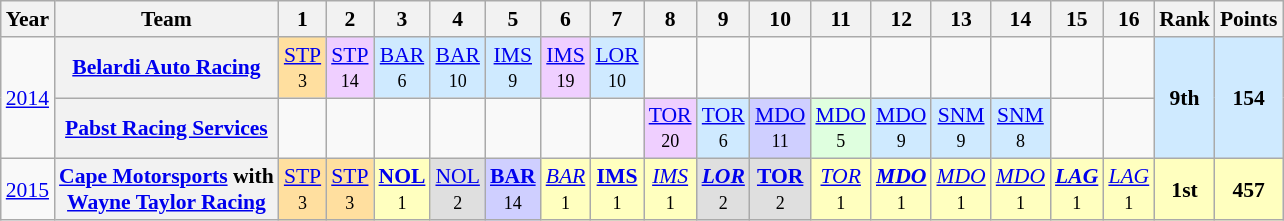<table class="wikitable" style="text-align:center; font-size:90%">
<tr>
<th>Year</th>
<th>Team</th>
<th>1</th>
<th>2</th>
<th>3</th>
<th>4</th>
<th>5</th>
<th>6</th>
<th>7</th>
<th>8</th>
<th>9</th>
<th>10</th>
<th>11</th>
<th>12</th>
<th>13</th>
<th>14</th>
<th>15</th>
<th>16</th>
<th>Rank</th>
<th>Points</th>
</tr>
<tr>
<td rowspan=2><a href='#'>2014</a></td>
<th><a href='#'>Belardi Auto Racing</a></th>
<td style="background:#FFDF9F;"><a href='#'>STP</a><br><small>3</small></td>
<td style="background:#EFCFFF;"><a href='#'>STP</a><br><small>14</small></td>
<td style="background:#CFEAFF;"><a href='#'>BAR</a><br><small>6</small></td>
<td style="background:#CFEAFF;"><a href='#'>BAR</a><br><small>10</small></td>
<td style="background:#CFEAFF;"><a href='#'>IMS</a><br><small>9</small></td>
<td style="background:#EFCFFF;"><a href='#'>IMS</a><br><small>19</small></td>
<td style="background:#CFEAFF;"><a href='#'>LOR</a><br><small>10</small></td>
<td></td>
<td></td>
<td></td>
<td></td>
<td></td>
<td></td>
<td></td>
<td></td>
<td></td>
<td rowspan=2 style="background:#CFEAFF;"><strong>9th</strong></td>
<td rowspan=2 style="background:#CFEAFF;"><strong>154</strong></td>
</tr>
<tr>
<th><a href='#'>Pabst Racing Services</a></th>
<td></td>
<td></td>
<td></td>
<td></td>
<td></td>
<td></td>
<td></td>
<td style="background:#EFCFFF;"><a href='#'>TOR</a><br><small>20</small></td>
<td style="background:#CFEAFF;"><a href='#'>TOR</a><br><small>6</small></td>
<td style="background:#CFCFFF;"><a href='#'>MDO</a><br><small>11</small></td>
<td style="background:#DFFFDF;"><a href='#'>MDO</a><br><small>5</small></td>
<td style="background:#CFEAFF;"><a href='#'>MDO</a><br><small>9</small></td>
<td style="background:#CFEAFF;"><a href='#'>SNM</a><br><small>9</small></td>
<td style="background:#CFEAFF;"><a href='#'>SNM</a><br><small>8</small></td>
<td></td>
<td></td>
</tr>
<tr>
<td><a href='#'>2015</a></td>
<th><a href='#'>Cape Motorsports</a> with<br> <a href='#'>Wayne Taylor Racing</a></th>
<td style="background:#FFDF9F;"><a href='#'>STP</a><br><small>3</small></td>
<td style="background:#FFDF9F;"><a href='#'>STP</a><br><small>3</small></td>
<td style="background:#FFFFBF;"><strong><a href='#'>NOL</a></strong><br><small>1</small></td>
<td style="background:#DFDFDF;"><a href='#'>NOL</a><br><small>2</small></td>
<td style="background:#CFCFFF;"><strong><a href='#'>BAR</a></strong><br><small>14</small></td>
<td style="background:#FFFFBF;"><em><a href='#'>BAR</a></em><br><small>1</small></td>
<td style="background:#FFFFBF;"><strong><a href='#'>IMS</a></strong><br><small>1</small></td>
<td style="background:#FFFFBF;"><em><a href='#'>IMS</a></em><br><small>1</small></td>
<td style="background:#DFDFDF;"><strong><em><a href='#'>LOR</a></em></strong><br><small>2</small></td>
<td style="background:#DFDFDF;"><strong><a href='#'>TOR</a></strong><br><small>2</small></td>
<td style="background:#FFFFBF;"><em><a href='#'>TOR</a></em><br><small>1</small></td>
<td style="background:#FFFFBF;"><strong><em><a href='#'>MDO</a></em></strong><br><small>1</small></td>
<td style="background:#FFFFBF;"><em><a href='#'>MDO</a></em><br><small>1</small></td>
<td style="background:#FFFFBF;"><em><a href='#'>MDO</a></em><br><small>1</small></td>
<td style="background:#FFFFBF;"><strong><em><a href='#'>LAG</a></em></strong><br><small>1</small></td>
<td style="background:#FFFFBF;"><em><a href='#'>LAG</a></em><br><small>1</small></td>
<th style="background:#FFFFBF;">1st</th>
<th style="background:#FFFFBF;">457</th>
</tr>
</table>
